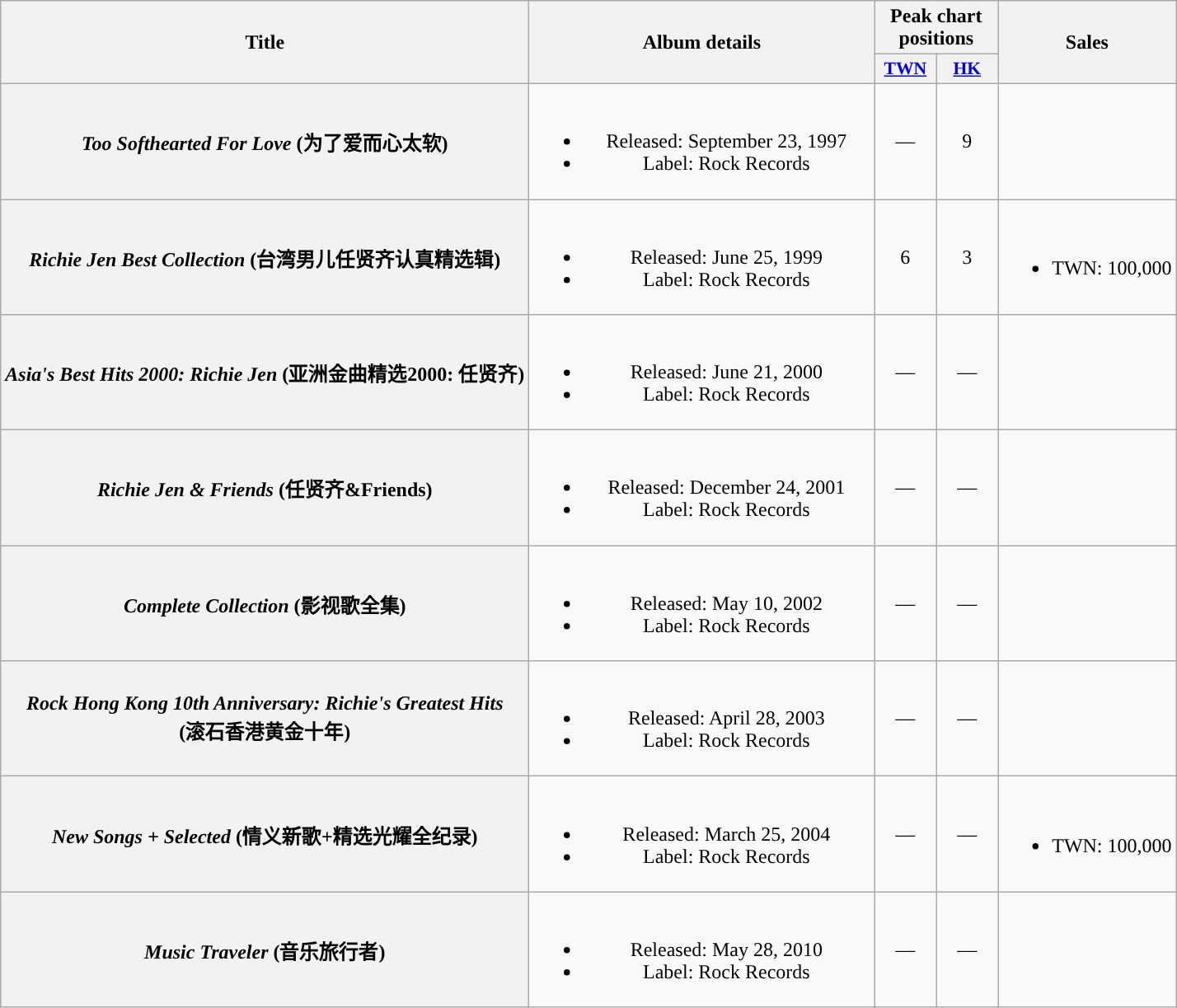<table class="wikitable plainrowheaders" style="text-align:center;">
<tr>
<th rowspan="2">Title</th>
<th rowspan="2" style="width:17em">Album details</th>
<th colspan="2">Peak chart positions</th>
<th rowspan="2" scope="col">Sales</th>
</tr>
<tr>
<th scope="col" style="width:3em;font-size:90%;"><a href='#'>TWN</a><br></th>
<th scope="col" style="width:3em;font-size:90%;"><a href='#'>HK</a><br></th>
</tr>
<tr>
<th scope="row"><em>Too Softhearted For Love</em> (为了爱而心太软)</th>
<td><br><ul><li>Released: September 23, 1997</li><li>Label: Rock Records</li></ul></td>
<td>—</td>
<td>9</td>
<td></td>
</tr>
<tr>
<th scope="row"><em>Richie Jen Best Collection</em> (台湾男儿任贤齐认真精选辑)</th>
<td><br><ul><li>Released: June 25, 1999</li><li>Label: Rock Records</li></ul></td>
<td>6</td>
<td>3</td>
<td><br><ul><li>TWN: 100,000</li></ul></td>
</tr>
<tr>
<th scope="row"><em>Asia's Best Hits 2000: Richie Jen</em> (亚洲金曲精选2000: 任贤齐)</th>
<td><br><ul><li>Released: June 21, 2000</li><li>Label: Rock Records</li></ul></td>
<td>—</td>
<td>—</td>
<td></td>
</tr>
<tr>
<th scope="row"><em>Richie Jen & Friends</em> (任贤齐&Friends)</th>
<td><br><ul><li>Released: December 24, 2001</li><li>Label: Rock Records</li></ul></td>
<td>—</td>
<td>—</td>
<td></td>
</tr>
<tr>
<th scope="row"><em>Complete Collection</em> (影视歌全集)</th>
<td><br><ul><li>Released: May 10, 2002</li><li>Label: Rock Records</li></ul></td>
<td>—</td>
<td>—</td>
<td></td>
</tr>
<tr>
<th scope="row"><em>Rock Hong Kong 10th Anniversary: Richie's Greatest Hits</em><br>(滚石香港黄金十年)</th>
<td><br><ul><li>Released: April 28, 2003</li><li>Label: Rock Records</li></ul></td>
<td>—</td>
<td>—</td>
<td></td>
</tr>
<tr>
<th scope="row"><em>New Songs + Selected</em> (情义新歌+精选光耀全纪录)</th>
<td><br><ul><li>Released: March 25, 2004</li><li>Label: Rock Records</li></ul></td>
<td>—</td>
<td>—</td>
<td><br><ul><li>TWN: 100,000</li></ul></td>
</tr>
<tr>
<th scope="row"><em>Music Traveler</em> (音乐旅行者)</th>
<td><br><ul><li>Released: May 28, 2010</li><li>Label: Rock Records</li></ul></td>
<td>—</td>
<td>—</td>
<td></td>
</tr>
</table>
